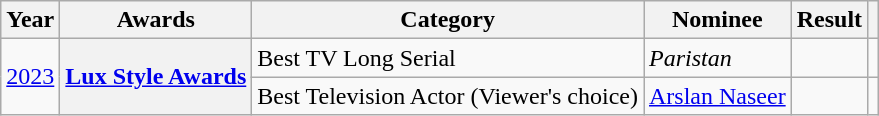<table class="wikitable plainrowheaders">
<tr>
<th>Year</th>
<th>Awards</th>
<th>Category</th>
<th>Nominee</th>
<th>Result</th>
<th></th>
</tr>
<tr>
<td rowspan="2"><a href='#'>2023</a></td>
<th scope="row" rowspan="2"><a href='#'>Lux Style Awards</a></th>
<td>Best TV Long Serial</td>
<td><em>Paristan</em></td>
<td></td>
<td></td>
</tr>
<tr>
<td>Best Television Actor (Viewer's choice)</td>
<td><a href='#'>Arslan Naseer</a></td>
<td></td>
<td></td>
</tr>
</table>
